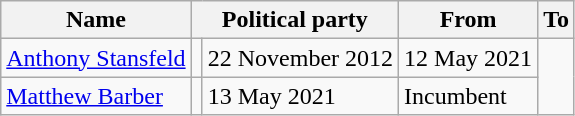<table class="wikitable">
<tr>
<th scope="col">Name</th>
<th scope="col" colspan="2">Political party</th>
<th scope="col">From</th>
<th scope="col">To</th>
</tr>
<tr>
<td><a href='#'>Anthony Stansfeld</a></td>
<td></td>
<td>22 November 2012</td>
<td>12 May 2021</td>
</tr>
<tr>
<td><a href='#'>Matthew Barber</a></td>
<td></td>
<td>13 May 2021</td>
<td>Incumbent</td>
</tr>
</table>
